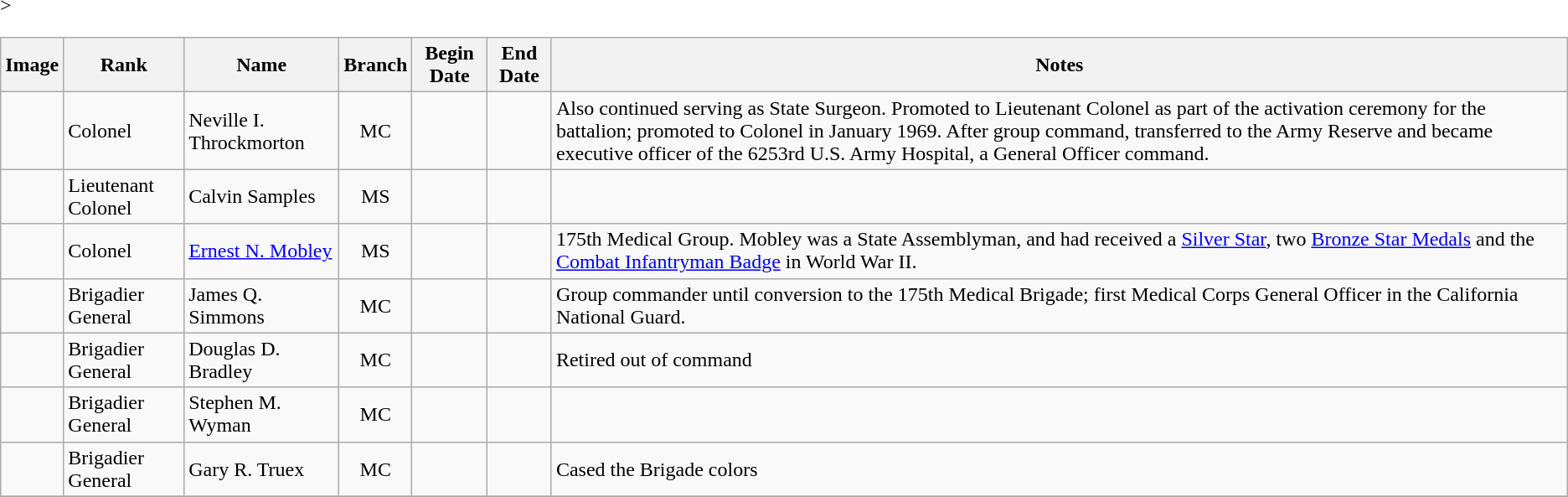<table class="wikitable sortable">
<tr>
<th class=unsortable>Image</th>
<th class=unsortable>Rank</th>
<th>Name</th>
<th>Branch</th>
<th>Begin Date</th>
<th>End Date</th>
<th class=unsortable>Notes</th>
</tr>
<tr>
<td></td>
<td>Colonel</td>
<td Sortname>Neville I. Throckmorton</td>
<td align=center>MC</td>
<td align=center></td>
<td align=center></td>
<td>Also continued serving as State Surgeon. Promoted to Lieutenant Colonel as part of the activation ceremony for the battalion; promoted to Colonel in January 1969. After group command, transferred to the Army Reserve and became executive officer of the 6253rd U.S. Army Hospital, a General Officer command.</td>
</tr>
<tr>
<td></td>
<td>Lieutenant Colonel</td>
<td Sortname>Calvin Samples</td>
<td align=center>MS</td>
<td align=center></td>
<td align=center></td>
<td></td>
</tr>
<tr>
<td></td>
<td>Colonel</td>
<td Sortname><a href='#'>Ernest N. Mobley</a></td>
<td align=center>MS</td>
<td align=center></td>
<td align=center></td>
<td>175th Medical Group. Mobley was a State Assemblyman, and had received a <a href='#'>Silver Star</a>, two <a href='#'>Bronze Star Medals</a> and the <a href='#'>Combat Infantryman Badge</a> in World War II.</td>
</tr>
<tr>
<td></td>
<td>Brigadier General</td>
<td Sortname>James Q. Simmons</td>
<td align=center>MC</td>
<td align=center></td>
<td align=center></td>
<td>Group commander until conversion to the 175th Medical Brigade; first Medical Corps General Officer in the California National Guard.</td>
</tr>
<tr>
<td></td>
<td>Brigadier General</td>
<td Sortname>Douglas D. Bradley</td>
<td align=center>MC</td>
<td align=center></td>
<td align=center></td>
<td>Retired out of command</td>
</tr>
<tr>
<td></td>
<td>Brigadier General</td>
<td Sortname>Stephen M. Wyman</td>
<td align=center>MC</td>
<td align=center></td>
<td align=center></td>
<td></td>
</tr>
<tr>
<td></td>
<td>Brigadier General</td>
<td Sortname>Gary R. Truex</td>
<td align=center>MC</td>
<td align=center></td>
<td align=center></td>
<td>Cased the Brigade colors</td>
</tr>
<tr -->>
</tr>
</table>
